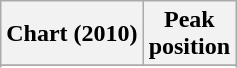<table class="wikitable sortable plainrowheaders" style="text-align:center;">
<tr>
<th scope="col">Chart (2010)</th>
<th scope="col">Peak<br>position</th>
</tr>
<tr>
</tr>
<tr>
</tr>
<tr>
</tr>
<tr>
</tr>
<tr>
</tr>
<tr>
</tr>
<tr>
</tr>
<tr>
</tr>
<tr>
</tr>
<tr>
</tr>
<tr>
</tr>
<tr>
</tr>
<tr>
</tr>
<tr>
</tr>
<tr>
</tr>
<tr>
</tr>
<tr>
</tr>
<tr>
</tr>
</table>
